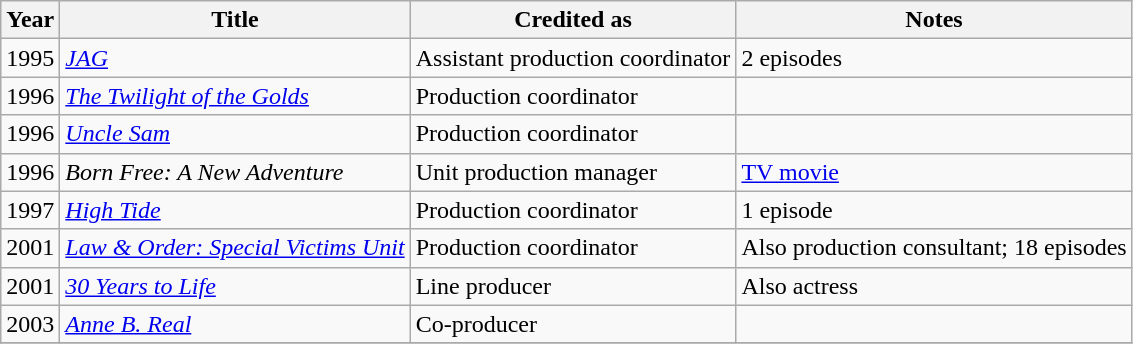<table class="wikitable sortable">
<tr>
<th>Year</th>
<th>Title</th>
<th>Credited as</th>
<th class="unsortable">Notes</th>
</tr>
<tr>
<td>1995</td>
<td><em><a href='#'>JAG</a></em></td>
<td>Assistant production coordinator</td>
<td>2 episodes</td>
</tr>
<tr>
<td>1996</td>
<td><em><a href='#'>The Twilight of the Golds</a></em></td>
<td>Production coordinator</td>
<td></td>
</tr>
<tr>
<td>1996</td>
<td><em><a href='#'>Uncle Sam</a></em></td>
<td>Production coordinator</td>
<td></td>
</tr>
<tr>
<td>1996</td>
<td><em>Born Free: A New Adventure</em></td>
<td>Unit production manager</td>
<td><a href='#'>TV movie</a></td>
</tr>
<tr>
<td>1997</td>
<td><em><a href='#'>High Tide</a></em></td>
<td>Production coordinator</td>
<td>1 episode</td>
</tr>
<tr>
<td>2001</td>
<td><em><a href='#'>Law & Order: Special Victims Unit</a></em></td>
<td>Production coordinator</td>
<td>Also production consultant; 18 episodes</td>
</tr>
<tr>
<td>2001</td>
<td><em><a href='#'>30 Years to Life</a></em></td>
<td>Line producer</td>
<td>Also actress</td>
</tr>
<tr>
<td>2003</td>
<td><em><a href='#'>Anne B. Real</a></em></td>
<td>Co-producer</td>
<td></td>
</tr>
<tr>
</tr>
</table>
